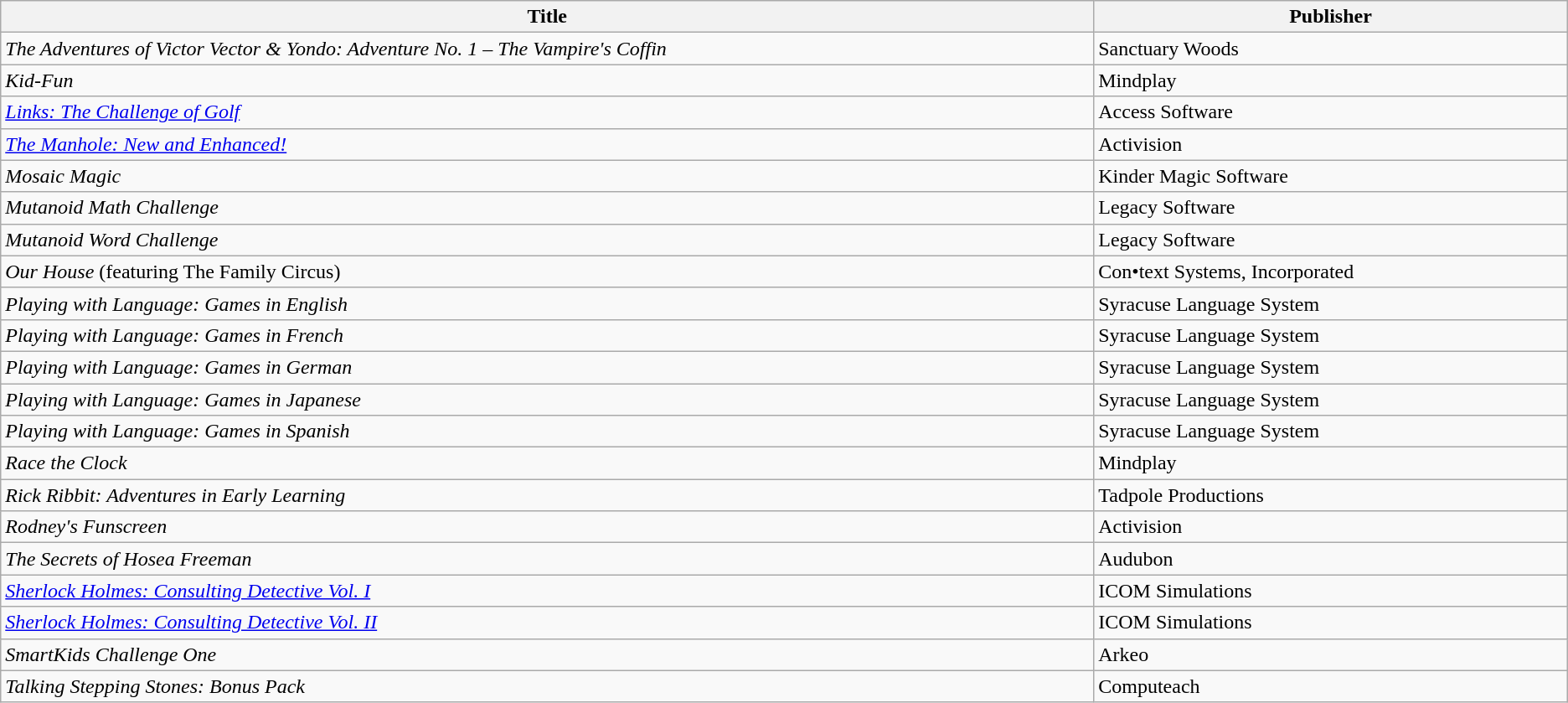<table class="wikitable sortable">
<tr>
<th style="width:30%;">Title</th>
<th style="width:13%;">Publisher</th>
</tr>
<tr>
<td data-sort-value="Adventures of Victor Vector & Yondo, The: Adventure No. 1 - The Vampire's Coffin"><em>The Adventures of Victor Vector & Yondo: Adventure No. 1 – The Vampire's Coffin</em></td>
<td>Sanctuary Woods</td>
</tr>
<tr>
<td><em>Kid-Fun</em></td>
<td>Mindplay</td>
</tr>
<tr>
<td><em><a href='#'>Links: The Challenge of Golf</a></em></td>
<td>Access Software</td>
</tr>
<tr>
<td data-sort-value="Manhole, The: New and Enhanced!"><em><a href='#'>The Manhole: New and Enhanced!</a></em></td>
<td>Activision</td>
</tr>
<tr>
<td><em>Mosaic Magic</em></td>
<td>Kinder Magic Software</td>
</tr>
<tr>
<td><em>Mutanoid Math Challenge</em></td>
<td>Legacy Software</td>
</tr>
<tr>
<td><em>Mutanoid Word Challenge</em></td>
<td>Legacy Software</td>
</tr>
<tr>
<td><em>Our House</em> (featuring The Family Circus)</td>
<td>Con•text Systems, Incorporated</td>
</tr>
<tr>
<td><em>Playing with Language: Games in English</em></td>
<td>Syracuse Language System</td>
</tr>
<tr>
<td><em>Playing with Language: Games in French</em></td>
<td>Syracuse Language System</td>
</tr>
<tr>
<td><em>Playing with Language: Games in German</em></td>
<td>Syracuse Language System</td>
</tr>
<tr>
<td><em>Playing with Language: Games in Japanese</em></td>
<td>Syracuse Language System</td>
</tr>
<tr>
<td><em>Playing with Language: Games in Spanish</em></td>
<td>Syracuse Language System</td>
</tr>
<tr>
<td><em>Race the Clock</em></td>
<td>Mindplay</td>
</tr>
<tr>
<td><em>Rick Ribbit: Adventures in Early Learning</em></td>
<td>Tadpole Productions</td>
</tr>
<tr>
<td><em>Rodney's Funscreen</em></td>
<td>Activision</td>
</tr>
<tr>
<td data-sort-value="Secrets of Hosea Freeman, The"><em>The Secrets of Hosea Freeman</em></td>
<td>Audubon</td>
</tr>
<tr>
<td data-sort-value="Sherlock Holmes: Consulting Detective Vol. 1"><em><a href='#'>Sherlock Holmes: Consulting Detective Vol. I</a></em></td>
<td>ICOM Simulations</td>
</tr>
<tr>
<td data-sort-value="Sherlock Holmes: Consulting Detective Vol. 2"><em><a href='#'>Sherlock Holmes: Consulting Detective Vol. II</a></em></td>
<td>ICOM Simulations</td>
</tr>
<tr>
<td><em>SmartKids Challenge One</em></td>
<td>Arkeo</td>
</tr>
<tr>
<td><em>Talking Stepping Stones: Bonus Pack</em></td>
<td>Computeach</td>
</tr>
</table>
